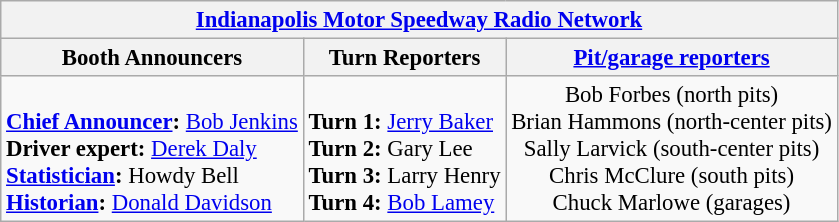<table class="wikitable" style="font-size: 95%;">
<tr>
<th colspan=3><a href='#'>Indianapolis Motor Speedway Radio Network</a></th>
</tr>
<tr>
<th>Booth Announcers</th>
<th>Turn Reporters</th>
<th><a href='#'>Pit/garage reporters</a></th>
</tr>
<tr>
<td valign="top"><br><strong><a href='#'>Chief Announcer</a>:</strong> <a href='#'>Bob Jenkins</a><br>
<strong>Driver expert:</strong> <a href='#'>Derek Daly</a><br>
<strong><a href='#'>Statistician</a>:</strong> Howdy Bell<br>
<strong><a href='#'>Historian</a>:</strong> <a href='#'>Donald Davidson</a><br></td>
<td valign="top"><br><strong>Turn 1:</strong> <a href='#'>Jerry Baker</a><br>  
<strong>Turn 2:</strong> Gary Lee<br>
<strong>Turn 3:</strong> Larry Henry<br>
<strong>Turn 4:</strong> <a href='#'>Bob Lamey</a><br></td>
<td align="center" valign="top">Bob Forbes (north pits)<br>Brian Hammons (north-center pits)<br>Sally Larvick (south-center pits)<br>Chris McClure (south pits)<br>Chuck Marlowe (garages)<br></td>
</tr>
</table>
